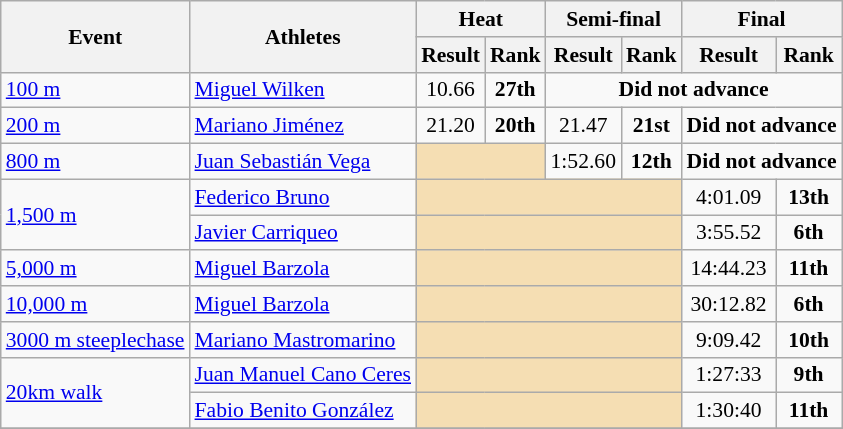<table class="wikitable" border="1" style="font-size:90%">
<tr>
<th rowspan=2>Event</th>
<th rowspan=2>Athletes</th>
<th colspan=2>Heat</th>
<th colspan=2>Semi-final</th>
<th colspan=2>Final</th>
</tr>
<tr>
<th>Result</th>
<th>Rank</th>
<th>Result</th>
<th>Rank</th>
<th>Result</th>
<th>Rank</th>
</tr>
<tr>
<td rowspan=1><a href='#'>100 m</a></td>
<td><a href='#'>Miguel Wilken</a></td>
<td align=center>10.66</td>
<td align=center><strong>27th</strong></td>
<td align="center" colspan="7"><strong>Did not advance</strong></td>
</tr>
<tr>
<td rowspan=1><a href='#'>200 m</a></td>
<td><a href='#'>Mariano Jiménez</a></td>
<td align=center>21.20</td>
<td align=center><strong>20th</strong></td>
<td align=center>21.47</td>
<td align=center><strong>21st</strong></td>
<td align="center" colspan="7"><strong>Did not advance</strong></td>
</tr>
<tr>
<td><a href='#'>800 m</a></td>
<td><a href='#'>Juan Sebastián Vega</a></td>
<td bgcolor=wheat colspan="2"></td>
<td align=center>1:52.60</td>
<td align=center><strong>12th</strong></td>
<td align="center" colspan="7"><strong>Did not advance</strong></td>
</tr>
<tr>
<td rowspan=2><a href='#'>1,500 m</a></td>
<td><a href='#'>Federico Bruno</a></td>
<td bgcolor=wheat colspan="4"></td>
<td align=center>4:01.09</td>
<td align=center><strong>13th</strong></td>
</tr>
<tr>
<td><a href='#'>Javier Carriqueo</a></td>
<td bgcolor=wheat colspan="4"></td>
<td align=center>3:55.52</td>
<td align=center><strong>6th</strong></td>
</tr>
<tr>
<td rowspan=1><a href='#'>5,000 m</a></td>
<td><a href='#'>Miguel Barzola</a></td>
<td bgcolor=wheat colspan="4"></td>
<td align=center>14:44.23</td>
<td align=center><strong>11th</strong></td>
</tr>
<tr>
<td rowspan=1><a href='#'>10,000 m</a></td>
<td><a href='#'>Miguel Barzola</a></td>
<td bgcolor=wheat colspan="4"></td>
<td align=center>30:12.82</td>
<td align=center><strong>6th</strong></td>
</tr>
<tr>
<td><a href='#'>3000 m steeplechase</a></td>
<td><a href='#'>Mariano Mastromarino</a></td>
<td bgcolor=wheat colspan="4"></td>
<td align=center>9:09.42</td>
<td align=center><strong>10th</strong></td>
</tr>
<tr>
<td rowspan=2><a href='#'>20km walk</a></td>
<td><a href='#'>Juan Manuel Cano Ceres</a></td>
<td bgcolor=wheat colspan="4"></td>
<td align=center>1:27:33</td>
<td align=center><strong>9th</strong></td>
</tr>
<tr>
<td><a href='#'>Fabio Benito González</a></td>
<td bgcolor=wheat colspan="4"></td>
<td align=center>1:30:40</td>
<td align=center><strong>11th</strong></td>
</tr>
<tr>
</tr>
</table>
